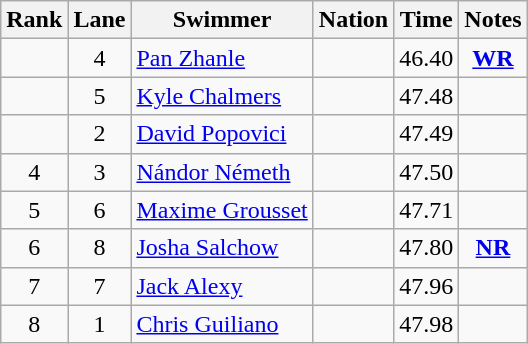<table class="wikitable sortable mw-collapsible" style="text-align:center">
<tr>
<th scope="col">Rank</th>
<th scope="col">Lane</th>
<th scope="col">Swimmer</th>
<th scope="col">Nation</th>
<th scope="col">Time</th>
<th scope="col">Notes</th>
</tr>
<tr>
<td></td>
<td>4</td>
<td align="left"><a href='#'>Pan Zhanle</a></td>
<td align="left"></td>
<td>46.40</td>
<td><strong><a href='#'>WR</a></strong></td>
</tr>
<tr>
<td></td>
<td>5</td>
<td align="left"><a href='#'>Kyle Chalmers</a></td>
<td align="left"></td>
<td>47.48</td>
<td></td>
</tr>
<tr>
<td></td>
<td>2</td>
<td align="left"><a href='#'>David Popovici</a></td>
<td align="left"></td>
<td>47.49</td>
<td></td>
</tr>
<tr>
<td>4</td>
<td>3</td>
<td align="left"><a href='#'>Nándor Németh</a></td>
<td align="left"></td>
<td>47.50</td>
<td></td>
</tr>
<tr>
<td>5</td>
<td>6</td>
<td align="left"><a href='#'>Maxime Grousset</a></td>
<td align="left"></td>
<td>47.71</td>
<td></td>
</tr>
<tr>
<td>6</td>
<td>8</td>
<td align="left"><a href='#'>Josha Salchow</a></td>
<td align="left"></td>
<td>47.80</td>
<td><strong><a href='#'>NR</a></strong></td>
</tr>
<tr>
<td>7</td>
<td>7</td>
<td align="left"><a href='#'>Jack Alexy</a></td>
<td align="left"></td>
<td>47.96</td>
<td></td>
</tr>
<tr>
<td>8</td>
<td>1</td>
<td align="left"><a href='#'>Chris Guiliano</a></td>
<td align="left"></td>
<td>47.98</td>
<td></td>
</tr>
</table>
